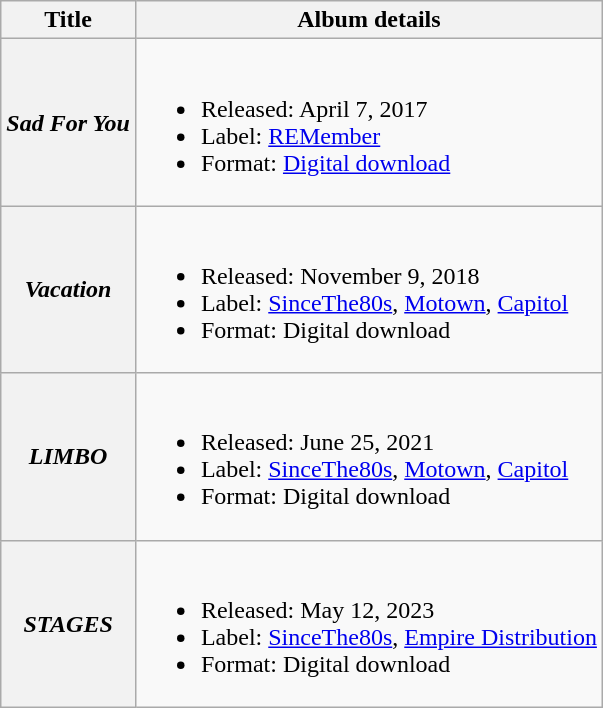<table class="wikitable plainrowheaders">
<tr>
<th>Title</th>
<th>Album details</th>
</tr>
<tr>
<th scope="row"><em>Sad For You</em></th>
<td><br><ul><li>Released: April 7, 2017</li><li>Label: <a href='#'>REMember</a></li><li>Format: <a href='#'>Digital download</a></li></ul></td>
</tr>
<tr>
<th scope="row"><em>Vacation</em></th>
<td><br><ul><li>Released: November 9, 2018</li><li>Label: <a href='#'>SinceThe80s</a>, <a href='#'>Motown</a>, <a href='#'>Capitol</a></li><li>Format: Digital download</li></ul></td>
</tr>
<tr>
<th scope="row"><em>LIMBO</em></th>
<td><br><ul><li>Released: June 25, 2021</li><li>Label: <a href='#'>SinceThe80s</a>, <a href='#'>Motown</a>, <a href='#'>Capitol</a></li><li>Format: Digital download</li></ul></td>
</tr>
<tr>
<th scope="row"><em>STAGES</em></th>
<td><br><ul><li>Released: May 12, 2023</li><li>Label: <a href='#'>SinceThe80s</a>, <a href='#'>Empire Distribution</a></li><li>Format: Digital download</li></ul></td>
</tr>
</table>
